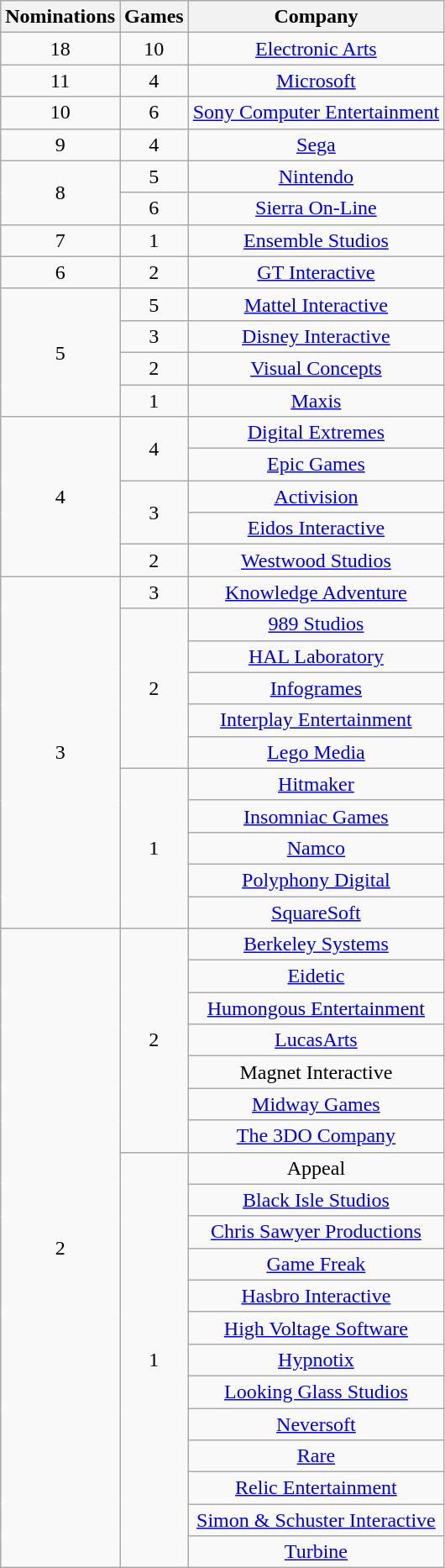<table class="wikitable floatright" rowspan="2" style="text-align:center;" background: #f6e39c;>
<tr>
<th scope="col" align="center">Nominations</th>
<th scope="col" align="center">Games</th>
<th scope="col" align="center">Company</th>
</tr>
<tr>
<td>18</td>
<td>10</td>
<td><a href='#'>Electronic Arts</a></td>
</tr>
<tr>
<td>11</td>
<td>4</td>
<td><a href='#'>Microsoft</a></td>
</tr>
<tr>
<td>10</td>
<td>6</td>
<td><a href='#'>Sony Computer Entertainment</a></td>
</tr>
<tr>
<td>9</td>
<td>4</td>
<td><a href='#'>Sega</a></td>
</tr>
<tr>
<td rowspan=2>8</td>
<td>5</td>
<td><a href='#'>Nintendo</a></td>
</tr>
<tr>
<td>6</td>
<td><a href='#'>Sierra On-Line</a></td>
</tr>
<tr>
<td>7</td>
<td>1</td>
<td><a href='#'>Ensemble Studios</a></td>
</tr>
<tr>
<td>6</td>
<td>2</td>
<td><a href='#'>GT Interactive</a></td>
</tr>
<tr>
<td rowspan=4>5</td>
<td>5</td>
<td><a href='#'>Mattel Interactive</a></td>
</tr>
<tr>
<td>3</td>
<td><a href='#'>Disney Interactive</a></td>
</tr>
<tr>
<td>2</td>
<td><a href='#'>Visual Concepts</a></td>
</tr>
<tr>
<td>1</td>
<td><a href='#'>Maxis</a></td>
</tr>
<tr>
<td rowspan=5>4</td>
<td rowspan=2>4</td>
<td><a href='#'>Digital Extremes</a></td>
</tr>
<tr>
<td><a href='#'>Epic Games</a></td>
</tr>
<tr>
<td rowspan=2>3</td>
<td><a href='#'>Activision</a></td>
</tr>
<tr>
<td><a href='#'>Eidos Interactive</a></td>
</tr>
<tr>
<td>2</td>
<td><a href='#'>Westwood Studios</a></td>
</tr>
<tr>
<td rowspan=11>3</td>
<td>3</td>
<td><a href='#'>Knowledge Adventure</a></td>
</tr>
<tr>
<td rowspan=5>2</td>
<td><a href='#'>989 Studios</a></td>
</tr>
<tr>
<td><a href='#'>HAL Laboratory</a></td>
</tr>
<tr>
<td><a href='#'>Infogrames</a></td>
</tr>
<tr>
<td><a href='#'>Interplay Entertainment</a></td>
</tr>
<tr>
<td><a href='#'>Lego Media</a></td>
</tr>
<tr>
<td rowspan=5>1</td>
<td><a href='#'>Hitmaker</a></td>
</tr>
<tr>
<td><a href='#'>Insomniac Games</a></td>
</tr>
<tr>
<td><a href='#'>Namco</a></td>
</tr>
<tr>
<td><a href='#'>Polyphony Digital</a></td>
</tr>
<tr>
<td><a href='#'>SquareSoft</a></td>
</tr>
<tr>
<td rowspan=20>2</td>
<td rowspan=7>2</td>
<td><a href='#'>Berkeley Systems</a></td>
</tr>
<tr>
<td><a href='#'>Eidetic</a></td>
</tr>
<tr>
<td><a href='#'>Humongous Entertainment</a></td>
</tr>
<tr>
<td><a href='#'>LucasArts</a></td>
</tr>
<tr>
<td>Magnet Interactive</td>
</tr>
<tr>
<td><a href='#'>Midway Games</a></td>
</tr>
<tr>
<td><a href='#'>The 3DO Company</a></td>
</tr>
<tr>
<td rowspan=13>1</td>
<td>Appeal</td>
</tr>
<tr>
<td><a href='#'>Black Isle Studios</a></td>
</tr>
<tr>
<td><a href='#'>Chris Sawyer Productions</a></td>
</tr>
<tr>
<td><a href='#'>Game Freak</a></td>
</tr>
<tr>
<td><a href='#'>Hasbro Interactive</a></td>
</tr>
<tr>
<td><a href='#'>High Voltage Software</a></td>
</tr>
<tr>
<td><a href='#'>Hypnotix</a></td>
</tr>
<tr>
<td><a href='#'>Looking Glass Studios</a></td>
</tr>
<tr>
<td><a href='#'>Neversoft</a></td>
</tr>
<tr>
<td><a href='#'>Rare</a></td>
</tr>
<tr>
<td><a href='#'>Relic Entertainment</a></td>
</tr>
<tr>
<td><a href='#'>Simon & Schuster Interactive</a></td>
</tr>
<tr>
<td><a href='#'>Turbine</a></td>
</tr>
</table>
